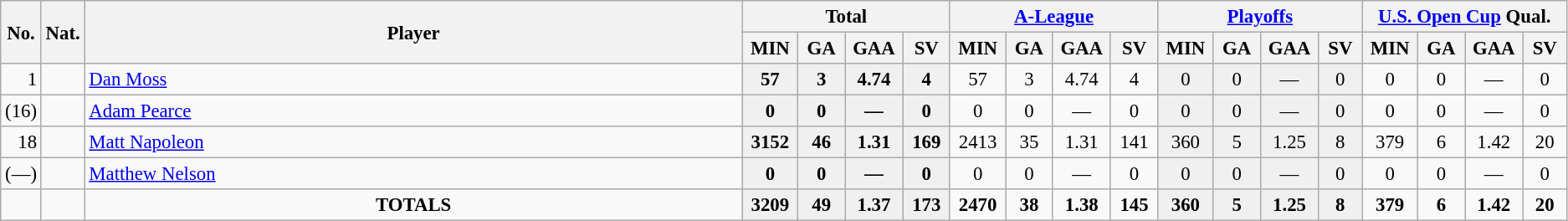<table class="wikitable" style="font-size:95%; text-align:center;">
<tr>
<th rowspan="2" width="1%">No.</th>
<th rowspan="2" width="1%">Nat.</th>
<th rowspan="2" width="42%">Player</th>
<th colspan="4">Total</th>
<th colspan="4"><a href='#'>A-League</a></th>
<th colspan="4"><a href='#'>Playoffs</a></th>
<th colspan="4"><a href='#'>U.S. Open Cup</a> Qual.</th>
</tr>
<tr>
<th width=60>MIN</th>
<th width=60>GA</th>
<th width=60>GAA</th>
<th width=60>SV</th>
<th width=60>MIN</th>
<th width=60>GA</th>
<th width=60>GAA</th>
<th width=60>SV</th>
<th width=60>MIN</th>
<th width=60>GA</th>
<th width=60>GAA</th>
<th width=60>SV</th>
<th width=60>MIN</th>
<th width=60>GA</th>
<th width=60>GAA</th>
<th width=60>SV</th>
</tr>
<tr>
<td style="text-align: right;">1</td>
<td></td>
<td style="text-align: left;"><a href='#'>Dan Moss</a></td>
<td style="background: #F0F0F0;"><strong>57</strong></td>
<td style="background: #F0F0F0;"><strong>3</strong></td>
<td style="background: #F0F0F0;"><strong>4.74</strong></td>
<td style="background: #F0F0F0;"><strong>4</strong></td>
<td>57</td>
<td>3</td>
<td>4.74</td>
<td>4</td>
<td style="background: #F0F0F0;">0</td>
<td style="background: #F0F0F0;">0</td>
<td style="background: #F0F0F0;">—</td>
<td style="background: #F0F0F0;">0</td>
<td>0</td>
<td>0</td>
<td>—</td>
<td>0</td>
</tr>
<tr>
<td style="text-align: right;">(16)</td>
<td></td>
<td style="text-align: left;"><a href='#'>Adam Pearce</a></td>
<td style="background: #F0F0F0;"><strong>0</strong></td>
<td style="background: #F0F0F0;"><strong>0</strong></td>
<td style="background: #F0F0F0;"><strong>—</strong></td>
<td style="background: #F0F0F0;"><strong>0</strong></td>
<td>0</td>
<td>0</td>
<td>—</td>
<td>0</td>
<td style="background: #F0F0F0;">0</td>
<td style="background: #F0F0F0;">0</td>
<td style="background: #F0F0F0;">—</td>
<td style="background: #F0F0F0;">0</td>
<td>0</td>
<td>0</td>
<td>—</td>
<td>0</td>
</tr>
<tr>
<td style="text-align: right;">18</td>
<td></td>
<td style="text-align: left;"><a href='#'>Matt Napoleon</a></td>
<td style="background: #F0F0F0;"><strong>3152</strong></td>
<td style="background: #F0F0F0;"><strong>46</strong></td>
<td style="background: #F0F0F0;"><strong>1.31</strong></td>
<td style="background: #F0F0F0;"><strong>169</strong></td>
<td>2413</td>
<td>35</td>
<td>1.31</td>
<td>141</td>
<td style="background: #F0F0F0;">360</td>
<td style="background: #F0F0F0;">5</td>
<td style="background: #F0F0F0;">1.25</td>
<td style="background: #F0F0F0;">8</td>
<td>379</td>
<td>6</td>
<td>1.42</td>
<td>20</td>
</tr>
<tr>
<td style="text-align: right;">(—)</td>
<td></td>
<td style="text-align: left;"><a href='#'>Matthew Nelson</a></td>
<td style="background: #F0F0F0;"><strong>0</strong></td>
<td style="background: #F0F0F0;"><strong>0</strong></td>
<td style="background: #F0F0F0;"><strong>—</strong></td>
<td style="background: #F0F0F0;"><strong>0</strong></td>
<td>0</td>
<td>0</td>
<td>—</td>
<td>0</td>
<td style="background: #F0F0F0;">0</td>
<td style="background: #F0F0F0;">0</td>
<td style="background: #F0F0F0;">—</td>
<td style="background: #F0F0F0;">0</td>
<td>0</td>
<td>0</td>
<td>—</td>
<td>0</td>
</tr>
<tr>
<td></td>
<td></td>
<td><strong>TOTALS</strong></td>
<td style="background: #F0F0F0;"><strong>3209</strong></td>
<td style="background: #F0F0F0;"><strong>49</strong></td>
<td style="background: #F0F0F0;"><strong>1.37</strong></td>
<td style="background: #F0F0F0;"><strong>173</strong></td>
<td><strong>2470</strong></td>
<td><strong>38</strong></td>
<td><strong>1.38</strong></td>
<td><strong>145</strong></td>
<td style="background: #F0F0F0;"><strong>360</strong></td>
<td style="background: #F0F0F0;"><strong>5</strong></td>
<td style="background: #F0F0F0;"><strong>1.25</strong></td>
<td style="background: #F0F0F0;"><strong>8</strong></td>
<td><strong>379</strong></td>
<td><strong>6</strong></td>
<td><strong>1.42</strong></td>
<td><strong>20</strong></td>
</tr>
</table>
